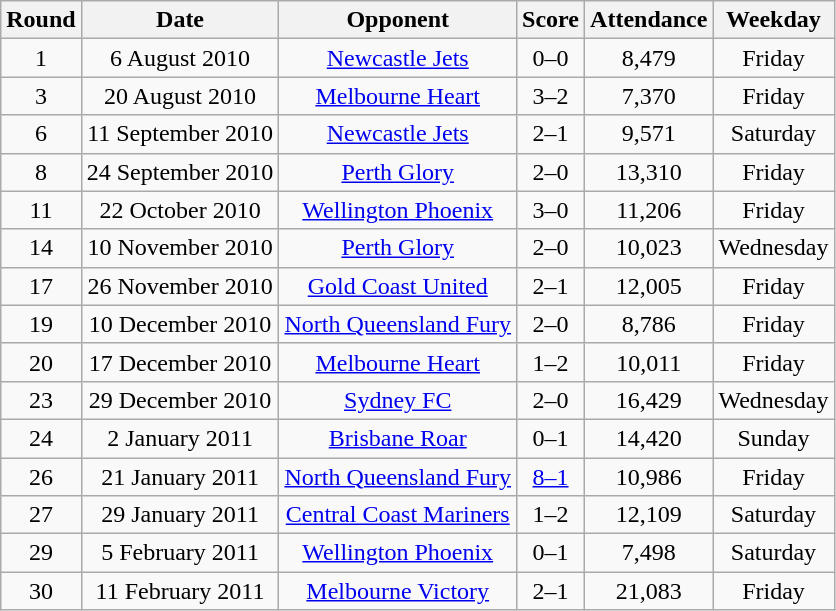<table class="wikitable sortable" style="text-align:center;">
<tr>
<th>Round</th>
<th>Date</th>
<th>Opponent</th>
<th>Score <br> </th>
<th>Attendance</th>
<th>Weekday</th>
</tr>
<tr>
<td>1</td>
<td>6 August 2010</td>
<td><a href='#'>Newcastle Jets</a></td>
<td>0–0</td>
<td>8,479</td>
<td>Friday</td>
</tr>
<tr>
<td>3</td>
<td>20 August 2010</td>
<td><a href='#'>Melbourne Heart</a></td>
<td>3–2</td>
<td>7,370</td>
<td>Friday</td>
</tr>
<tr>
<td>6</td>
<td>11 September 2010</td>
<td><a href='#'>Newcastle Jets</a></td>
<td>2–1</td>
<td>9,571</td>
<td>Saturday</td>
</tr>
<tr>
<td>8</td>
<td>24 September 2010</td>
<td><a href='#'>Perth Glory</a></td>
<td>2–0</td>
<td>13,310</td>
<td>Friday</td>
</tr>
<tr>
<td>11</td>
<td>22 October 2010</td>
<td><a href='#'>Wellington Phoenix</a></td>
<td>3–0</td>
<td>11,206</td>
<td>Friday</td>
</tr>
<tr>
<td>14</td>
<td>10 November 2010</td>
<td><a href='#'>Perth Glory</a></td>
<td>2–0</td>
<td>10,023</td>
<td>Wednesday</td>
</tr>
<tr>
<td>17</td>
<td>26 November 2010</td>
<td><a href='#'>Gold Coast United</a></td>
<td>2–1</td>
<td>12,005</td>
<td>Friday</td>
</tr>
<tr>
<td>19</td>
<td>10 December 2010</td>
<td><a href='#'>North Queensland Fury</a></td>
<td>2–0</td>
<td>8,786</td>
<td>Friday</td>
</tr>
<tr>
<td>20</td>
<td>17 December 2010</td>
<td><a href='#'>Melbourne Heart</a></td>
<td>1–2</td>
<td>10,011</td>
<td>Friday</td>
</tr>
<tr>
<td>23</td>
<td>29 December 2010</td>
<td><a href='#'>Sydney FC</a></td>
<td>2–0</td>
<td>16,429</td>
<td>Wednesday</td>
</tr>
<tr>
<td>24</td>
<td>2 January 2011</td>
<td><a href='#'>Brisbane Roar</a></td>
<td>0–1</td>
<td>14,420</td>
<td>Sunday</td>
</tr>
<tr>
<td>26</td>
<td>21 January 2011</td>
<td><a href='#'>North Queensland Fury</a></td>
<td><a href='#'>8–1</a></td>
<td>10,986</td>
<td>Friday</td>
</tr>
<tr>
<td>27</td>
<td>29 January 2011</td>
<td><a href='#'>Central Coast Mariners</a></td>
<td>1–2</td>
<td>12,109</td>
<td>Saturday</td>
</tr>
<tr>
<td>29</td>
<td>5 February 2011</td>
<td><a href='#'>Wellington Phoenix</a></td>
<td>0–1</td>
<td>7,498</td>
<td>Saturday</td>
</tr>
<tr>
<td>30</td>
<td>11 February 2011</td>
<td><a href='#'>Melbourne Victory</a></td>
<td>2–1</td>
<td>21,083</td>
<td>Friday</td>
</tr>
</table>
